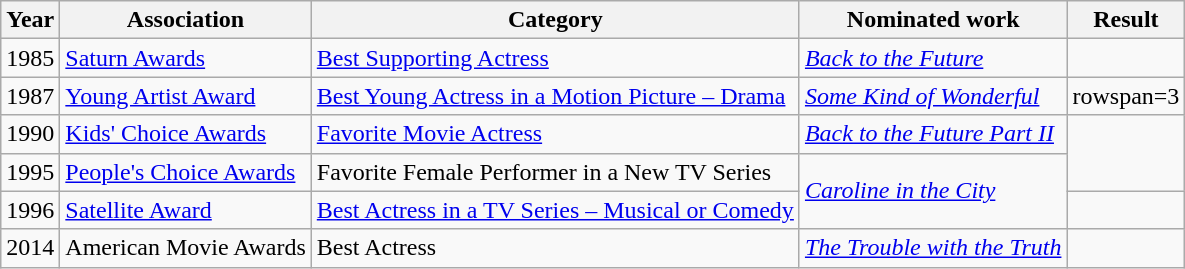<table class="wikitable sortable">
<tr>
<th>Year</th>
<th>Association</th>
<th>Category</th>
<th>Nominated work</th>
<th>Result</th>
</tr>
<tr>
<td>1985</td>
<td><a href='#'>Saturn Awards</a></td>
<td><a href='#'>Best Supporting Actress</a></td>
<td><em><a href='#'>Back to the Future</a></em></td>
<td></td>
</tr>
<tr>
<td>1987</td>
<td><a href='#'>Young Artist Award</a></td>
<td><a href='#'>Best Young Actress in a Motion Picture – Drama</a></td>
<td><em><a href='#'>Some Kind of Wonderful</a></em></td>
<td>rowspan=3 </td>
</tr>
<tr>
<td>1990</td>
<td><a href='#'>Kids' Choice Awards</a></td>
<td><a href='#'>Favorite Movie Actress</a></td>
<td><em><a href='#'>Back to the Future Part II</a></em></td>
</tr>
<tr>
<td>1995</td>
<td><a href='#'>People's Choice Awards</a></td>
<td>Favorite Female Performer in a New TV Series</td>
<td rowspan=2><em><a href='#'>Caroline in the City</a></em></td>
</tr>
<tr>
<td>1996</td>
<td><a href='#'>Satellite Award</a></td>
<td><a href='#'>Best Actress in a TV Series – Musical or Comedy</a></td>
<td></td>
</tr>
<tr>
<td>2014</td>
<td>American Movie Awards</td>
<td>Best Actress</td>
<td><em><a href='#'>The Trouble with the Truth</a></em></td>
<td></td>
</tr>
</table>
